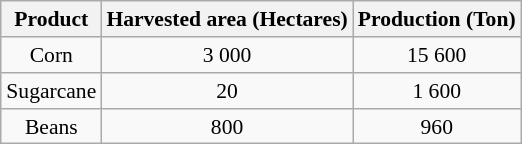<table class="wikitable" style="font-size: 90%; float:right; margin:1em; border-collapse:border; text-align:center;">
<tr>
<th><strong>Product</strong></th>
<th><strong>Harvested area (Hectares)</strong></th>
<th><strong>Production (Ton)</strong></th>
</tr>
<tr>
<td>Corn</td>
<td>3 000</td>
<td>15 600</td>
</tr>
<tr>
<td>Sugarcane</td>
<td>20</td>
<td>1 600</td>
</tr>
<tr>
<td>Beans</td>
<td>800</td>
<td>960</td>
</tr>
</table>
